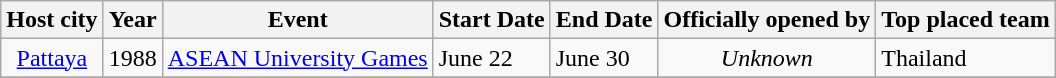<table class="wikitable" style="text-align:center">
<tr>
<th>Host city</th>
<th>Year</th>
<th>Event</th>
<th>Start Date</th>
<th>End Date</th>
<th>Officially opened by</th>
<th align=left>Top placed team</th>
</tr>
<tr>
<td rowspan=1><a href='#'>Pattaya</a></td>
<td>1988</td>
<td><a href='#'>ASEAN University Games</a></td>
<td align=left>June 22</td>
<td align=left>June 30</td>
<td><em>Unknown</em></td>
<td align=left> Thailand</td>
</tr>
<tr>
</tr>
</table>
